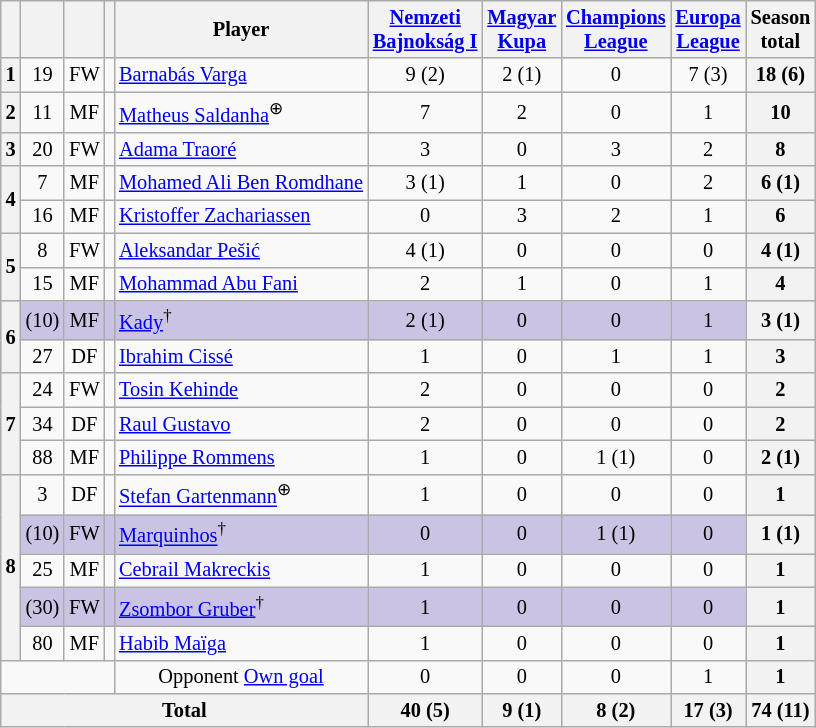<table class="wikitable sortable sticky-header" style="text-align:center; font-size:85%;">
<tr>
<th></th>
<th></th>
<th></th>
<th></th>
<th>Player</th>
<th><a href='#'>Nemzeti<br>Bajnokság I</a></th>
<th><a href='#'>Magyar<br>Kupa</a></th>
<th><a href='#'>Champions<br>League</a></th>
<th><a href='#'>Europa<br>League</a></th>
<th>Season<br>total</th>
</tr>
<tr>
<th rowspan="1">1</th>
<td>19</td>
<td>FW</td>
<td></td>
<td style="text-align:left;" data-sort-value="VargaB"><a href='#'>Barnabás Varga</a></td>
<td>9 (2)</td>
<td>2 (1)</td>
<td>0</td>
<td>7 (3)</td>
<th>18 (6)</th>
</tr>
<tr>
<th rowspan="1">2</th>
<td>11</td>
<td>MF</td>
<td></td>
<td style="text-align:left;" data-sort-value="Saldanha"><a href='#'>Matheus Saldanha</a><sup>⊕</sup></td>
<td>7</td>
<td>2</td>
<td>0</td>
<td>1</td>
<th>10</th>
</tr>
<tr>
<th rowspan="1">3</th>
<td>20</td>
<td>FW</td>
<td></td>
<td style="text-align:left;" data-sort-value="Traore"><a href='#'>Adama Traoré</a></td>
<td>3</td>
<td>0</td>
<td>3</td>
<td>2</td>
<th>8</th>
</tr>
<tr>
<th rowspan="2">4</th>
<td>7</td>
<td>MF</td>
<td></td>
<td style="text-align:left;" data-sort-value="BenRomdhane"><a href='#'>Mohamed Ali Ben Romdhane</a></td>
<td>3 (1)</td>
<td>1</td>
<td>0</td>
<td>2</td>
<th>6 (1)</th>
</tr>
<tr>
<td>16</td>
<td>MF</td>
<td></td>
<td style="text-align:left;" data-sort-value="Zachariassen"><a href='#'>Kristoffer Zachariassen</a></td>
<td>0</td>
<td>3</td>
<td>2</td>
<td>1</td>
<th>6</th>
</tr>
<tr>
<th rowspan="2">5</th>
<td>8</td>
<td>FW</td>
<td></td>
<td style="text-align:left;" data-sort-value="Pesic"><a href='#'>Aleksandar Pešić</a></td>
<td>4 (1)</td>
<td>0</td>
<td>0</td>
<td>0</td>
<th>4 (1)</th>
</tr>
<tr>
<td>15</td>
<td>MF</td>
<td></td>
<td style="text-align:left;" data-sort-value="AbuFani"><a href='#'>Mohammad Abu Fani</a></td>
<td>2</td>
<td>1</td>
<td>0</td>
<td>1</td>
<th>4</th>
</tr>
<tr bgcolor=#CBC3E3>
<th rowspan="2">6</th>
<td>(10)</td>
<td>MF</td>
<td></td>
<td style="text-align:left;" data-sort-value="Kady"><a href='#'>Kady</a><sup>†</sup></td>
<td>2 (1)</td>
<td>0</td>
<td>0</td>
<td>1</td>
<th>3 (1)</th>
</tr>
<tr>
<td>27</td>
<td>DF</td>
<td></td>
<td style="text-align:left;" data-sort-value="Cisse"><a href='#'>Ibrahim Cissé</a></td>
<td>1</td>
<td>0</td>
<td>1</td>
<td>1</td>
<th>3</th>
</tr>
<tr>
<th rowspan="3">7</th>
<td>24</td>
<td>FW</td>
<td></td>
<td style="text-align:left;" data-sort-value="Kehinde"><a href='#'>Tosin Kehinde</a></td>
<td>2</td>
<td>0</td>
<td>0</td>
<td>0</td>
<th>2</th>
</tr>
<tr>
<td>34</td>
<td>DF</td>
<td></td>
<td style="text-align:left;" data-sort-value="Gustavo"><a href='#'>Raul Gustavo</a></td>
<td>2</td>
<td>0</td>
<td>0</td>
<td>0</td>
<th>2</th>
</tr>
<tr>
<td>88</td>
<td>MF</td>
<td></td>
<td style="text-align:left;" data-sort-value="Rommens"><a href='#'>Philippe Rommens</a></td>
<td>1</td>
<td>0</td>
<td>1 (1)</td>
<td>0</td>
<th>2 (1)</th>
</tr>
<tr>
<th rowspan="5">8</th>
<td>3</td>
<td>DF</td>
<td></td>
<td style="text-align:left;" data-sort-value="Gartenmann"><a href='#'>Stefan Gartenmann</a><sup>⊕</sup></td>
<td>1</td>
<td>0</td>
<td>0</td>
<td>0</td>
<th>1</th>
</tr>
<tr bgcolor=#CBC3E3>
<td>(10)</td>
<td>FW</td>
<td></td>
<td style="text-align:left;" data-sort-value="Marquinhos"><a href='#'>Marquinhos</a><sup>†</sup></td>
<td>0</td>
<td>0</td>
<td>1 (1)</td>
<td>0</td>
<th>1 (1)</th>
</tr>
<tr>
<td>25</td>
<td>MF</td>
<td></td>
<td style="text-align:left;" data-sort-value="Makreckis"><a href='#'>Cebrail Makreckis</a></td>
<td>1</td>
<td>0</td>
<td>0</td>
<td>0</td>
<th>1</th>
</tr>
<tr bgcolor=#CBC3E3>
<td>(30)</td>
<td>FW</td>
<td></td>
<td style="text-align:left;" data-sort-value="Gruber"><a href='#'>Zsombor Gruber</a><sup>†</sup></td>
<td>1</td>
<td>0</td>
<td>0</td>
<td>0</td>
<th>1</th>
</tr>
<tr>
<td>80</td>
<td>MF</td>
<td></td>
<td style="text-align:left;" data-sort-value="Maiga"><a href='#'>Habib Maïga</a></td>
<td>1</td>
<td>0</td>
<td>0</td>
<td>0</td>
<th>1</th>
</tr>
<tr>
<td colspan="4"></td>
<td>Opponent <a href='#'>Own goal</a></td>
<td>0</td>
<td>0</td>
<td>0</td>
<td>1</td>
<th>1</th>
</tr>
<tr>
<th colspan="5">Total</th>
<th>40 (5)</th>
<th>9 (1)</th>
<th>8 (2)</th>
<th>17 (3)</th>
<th>74 (11)</th>
</tr>
</table>
